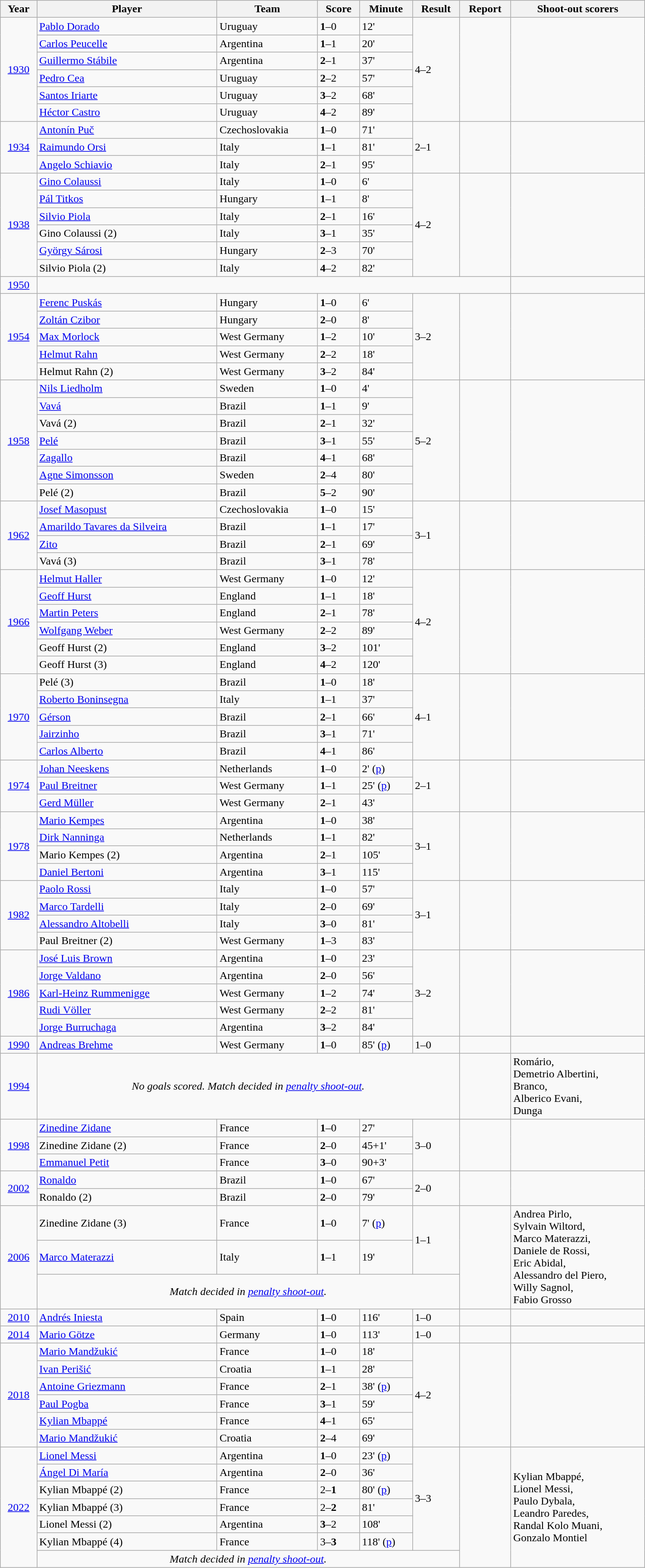<table class="wikitable sortable" width="75%">
<tr>
<th>Year</th>
<th>Player</th>
<th>Team</th>
<th>Score</th>
<th>Minute</th>
<th>Result</th>
<th>Report</th>
<th>Shoot-out scorers</th>
</tr>
<tr>
<td rowspan=6 align=center><a href='#'>1930</a></td>
<td><a href='#'>Pablo Dorado</a></td>
<td>Uruguay</td>
<td><strong>1</strong>–0</td>
<td>12'</td>
<td rowspan=6>4–2</td>
<td rowspan=6></td>
<td rowspan=6></td>
</tr>
<tr>
<td><a href='#'>Carlos Peucelle</a></td>
<td>Argentina</td>
<td><strong>1</strong>–1</td>
<td>20'</td>
</tr>
<tr>
<td><a href='#'>Guillermo Stábile</a></td>
<td>Argentina</td>
<td><strong>2</strong>–1</td>
<td>37'</td>
</tr>
<tr>
<td><a href='#'>Pedro Cea</a></td>
<td>Uruguay</td>
<td><strong>2</strong>–2</td>
<td>57'</td>
</tr>
<tr>
<td><a href='#'>Santos Iriarte</a></td>
<td>Uruguay</td>
<td><strong>3</strong>–2</td>
<td>68'</td>
</tr>
<tr>
<td><a href='#'>Héctor Castro</a></td>
<td>Uruguay</td>
<td><strong>4</strong>–2</td>
<td>89'</td>
</tr>
<tr>
<td rowspan=3 align=center><a href='#'>1934</a></td>
<td><a href='#'>Antonín Puč</a></td>
<td>Czechoslovakia</td>
<td><strong>1</strong>–0</td>
<td>71'</td>
<td rowspan=3>2–1</td>
<td rowspan=3></td>
<td rowspan=3></td>
</tr>
<tr>
<td><a href='#'>Raimundo Orsi</a></td>
<td>Italy</td>
<td><strong>1</strong>–1</td>
<td>81'</td>
</tr>
<tr>
<td><a href='#'>Angelo Schiavio</a></td>
<td>Italy</td>
<td><strong>2</strong>–1</td>
<td>95'</td>
</tr>
<tr>
<td rowspan=6 align=center><a href='#'>1938</a></td>
<td><a href='#'>Gino Colaussi</a></td>
<td>Italy</td>
<td><strong>1</strong>–0</td>
<td>6'</td>
<td rowspan=6>4–2</td>
<td rowspan=6></td>
<td rowspan=6></td>
</tr>
<tr>
<td><a href='#'>Pál Titkos</a></td>
<td>Hungary</td>
<td><strong>1</strong>–1</td>
<td>8'</td>
</tr>
<tr>
<td><a href='#'>Silvio Piola</a></td>
<td>Italy</td>
<td><strong>2</strong>–1</td>
<td>16'</td>
</tr>
<tr>
<td>Gino Colaussi (2)</td>
<td>Italy</td>
<td><strong>3</strong>–1</td>
<td>35'</td>
</tr>
<tr>
<td><a href='#'>György Sárosi</a></td>
<td>Hungary</td>
<td><strong>2</strong>–3</td>
<td>70'</td>
</tr>
<tr>
<td>Silvio Piola (2)</td>
<td>Italy</td>
<td><strong>4</strong>–2</td>
<td>82'</td>
</tr>
<tr>
<td align="center"><a href='#'>1950</a></td>
<td colspan="6"></td>
<td></td>
</tr>
<tr>
<td rowspan=5 align=center><a href='#'>1954</a></td>
<td><a href='#'>Ferenc Puskás</a></td>
<td>Hungary</td>
<td><strong>1</strong>–0</td>
<td>6'</td>
<td rowspan=5>3–2</td>
<td rowspan=5></td>
<td rowspan=5></td>
</tr>
<tr>
<td><a href='#'>Zoltán Czibor</a></td>
<td>Hungary</td>
<td><strong>2</strong>–0</td>
<td>8'</td>
</tr>
<tr>
<td><a href='#'>Max Morlock</a></td>
<td>West Germany</td>
<td><strong>1</strong>–2</td>
<td>10'</td>
</tr>
<tr>
<td><a href='#'>Helmut Rahn</a></td>
<td>West Germany</td>
<td><strong>2</strong>–2</td>
<td>18'</td>
</tr>
<tr>
<td>Helmut Rahn (2)</td>
<td>West Germany</td>
<td><strong>3</strong>–2</td>
<td>84'</td>
</tr>
<tr>
<td rowspan=7 align=center><a href='#'>1958</a></td>
<td><a href='#'>Nils Liedholm</a></td>
<td>Sweden</td>
<td><strong>1</strong>–0</td>
<td>4'</td>
<td rowspan=7>5–2</td>
<td rowspan=7></td>
<td rowspan=7></td>
</tr>
<tr>
<td><a href='#'>Vavá</a></td>
<td>Brazil</td>
<td><strong>1</strong>–1</td>
<td>9'</td>
</tr>
<tr>
<td>Vavá (2)</td>
<td>Brazil</td>
<td><strong>2</strong>–1</td>
<td>32'</td>
</tr>
<tr>
<td><a href='#'>Pelé</a></td>
<td>Brazil</td>
<td><strong>3</strong>–1</td>
<td>55'</td>
</tr>
<tr>
<td><a href='#'>Zagallo</a></td>
<td>Brazil</td>
<td><strong>4</strong>–1</td>
<td>68'</td>
</tr>
<tr>
<td><a href='#'>Agne Simonsson</a></td>
<td>Sweden</td>
<td><strong>2</strong>–4</td>
<td>80'</td>
</tr>
<tr>
<td>Pelé (2)</td>
<td>Brazil</td>
<td><strong>5</strong>–2</td>
<td>90'</td>
</tr>
<tr>
<td rowspan=4 align=center><a href='#'>1962</a></td>
<td><a href='#'>Josef Masopust</a></td>
<td>Czechoslovakia</td>
<td><strong>1</strong>–0</td>
<td>15'</td>
<td rowspan=4>3–1</td>
<td rowspan=4></td>
<td rowspan=4></td>
</tr>
<tr>
<td><a href='#'>Amarildo Tavares da Silveira</a></td>
<td>Brazil</td>
<td><strong>1</strong>–1</td>
<td>17'</td>
</tr>
<tr>
<td><a href='#'>Zito</a></td>
<td>Brazil</td>
<td><strong>2</strong>–1</td>
<td>69'</td>
</tr>
<tr>
<td>Vavá (3)</td>
<td>Brazil</td>
<td><strong>3</strong>–1</td>
<td>78'</td>
</tr>
<tr>
<td rowspan=6 align=center><a href='#'>1966</a></td>
<td><a href='#'>Helmut Haller</a></td>
<td>West Germany</td>
<td><strong>1</strong>–0</td>
<td>12'</td>
<td rowspan=6>4–2</td>
<td rowspan=6></td>
<td rowspan=6></td>
</tr>
<tr>
<td><a href='#'>Geoff Hurst</a></td>
<td>England</td>
<td><strong>1</strong>–1</td>
<td>18'</td>
</tr>
<tr>
<td><a href='#'>Martin Peters</a></td>
<td>England</td>
<td><strong>2</strong>–1</td>
<td>78'</td>
</tr>
<tr>
<td><a href='#'>Wolfgang Weber</a></td>
<td>West Germany</td>
<td><strong>2</strong>–2</td>
<td>89'</td>
</tr>
<tr>
<td>Geoff Hurst (2)</td>
<td>England</td>
<td><strong>3</strong>–2</td>
<td>101'</td>
</tr>
<tr>
<td>Geoff Hurst (3)</td>
<td>England</td>
<td><strong>4</strong>–2</td>
<td>120'</td>
</tr>
<tr>
<td rowspan=5 align=center><a href='#'>1970</a></td>
<td>Pelé (3)</td>
<td>Brazil</td>
<td><strong>1</strong>–0</td>
<td>18'</td>
<td rowspan=5>4–1</td>
<td rowspan=5></td>
<td rowspan=5></td>
</tr>
<tr>
<td><a href='#'>Roberto Boninsegna</a></td>
<td>Italy</td>
<td><strong>1</strong>–1</td>
<td>37'</td>
</tr>
<tr>
<td><a href='#'>Gérson</a></td>
<td>Brazil</td>
<td><strong>2</strong>–1</td>
<td>66'</td>
</tr>
<tr>
<td><a href='#'>Jairzinho</a></td>
<td>Brazil</td>
<td><strong>3</strong>–1</td>
<td>71'</td>
</tr>
<tr>
<td><a href='#'>Carlos Alberto</a></td>
<td>Brazil</td>
<td><strong>4</strong>–1</td>
<td>86'</td>
</tr>
<tr>
<td rowspan=3 align=center><a href='#'>1974</a></td>
<td><a href='#'>Johan Neeskens</a></td>
<td>Netherlands</td>
<td><strong>1</strong>–0</td>
<td>2' (<a href='#'>p</a>)</td>
<td rowspan=3>2–1</td>
<td rowspan=3></td>
<td rowspan=3></td>
</tr>
<tr>
<td><a href='#'>Paul Breitner</a></td>
<td>West Germany</td>
<td><strong>1</strong>–1</td>
<td>25' (<a href='#'>p</a>)</td>
</tr>
<tr>
<td><a href='#'>Gerd Müller</a></td>
<td>West Germany</td>
<td><strong>2</strong>–1</td>
<td>43'</td>
</tr>
<tr>
<td rowspan=4 align=center><a href='#'>1978</a></td>
<td><a href='#'>Mario Kempes</a></td>
<td>Argentina</td>
<td><strong>1</strong>–0</td>
<td>38'</td>
<td rowspan=4>3–1</td>
<td rowspan=4></td>
<td rowspan=4></td>
</tr>
<tr>
<td><a href='#'>Dirk Nanninga</a></td>
<td>Netherlands</td>
<td><strong>1</strong>–1</td>
<td>82'</td>
</tr>
<tr>
<td>Mario Kempes (2)</td>
<td>Argentina</td>
<td><strong>2</strong>–1</td>
<td>105'</td>
</tr>
<tr>
<td><a href='#'>Daniel Bertoni</a></td>
<td>Argentina</td>
<td><strong>3</strong>–1</td>
<td>115'</td>
</tr>
<tr>
<td rowspan=4 align=center><a href='#'>1982</a></td>
<td><a href='#'>Paolo Rossi</a></td>
<td>Italy</td>
<td><strong>1</strong>–0</td>
<td>57'</td>
<td rowspan=4>3–1</td>
<td rowspan=4></td>
<td rowspan=4></td>
</tr>
<tr>
<td><a href='#'>Marco Tardelli</a></td>
<td>Italy</td>
<td><strong>2</strong>–0</td>
<td>69'</td>
</tr>
<tr>
<td><a href='#'>Alessandro Altobelli</a></td>
<td>Italy</td>
<td><strong>3</strong>–0</td>
<td>81'</td>
</tr>
<tr>
<td>Paul Breitner (2)</td>
<td>West Germany</td>
<td><strong>1</strong>–3</td>
<td>83'</td>
</tr>
<tr>
<td rowspan=5 align=center><a href='#'>1986</a></td>
<td><a href='#'>José Luis Brown</a></td>
<td>Argentina</td>
<td><strong>1</strong>–0</td>
<td>23'</td>
<td rowspan=5>3–2</td>
<td rowspan=5></td>
<td rowspan=5></td>
</tr>
<tr>
<td><a href='#'>Jorge Valdano</a></td>
<td>Argentina</td>
<td><strong>2</strong>–0</td>
<td>56'</td>
</tr>
<tr>
<td><a href='#'>Karl-Heinz Rummenigge</a></td>
<td>West Germany</td>
<td><strong>1</strong>–2</td>
<td>74'</td>
</tr>
<tr>
<td><a href='#'>Rudi Völler</a></td>
<td>West Germany</td>
<td><strong>2</strong>–2</td>
<td>81'</td>
</tr>
<tr>
<td><a href='#'>Jorge Burruchaga</a></td>
<td>Argentina</td>
<td><strong>3</strong>–2</td>
<td>84'</td>
</tr>
<tr>
<td align=center><a href='#'>1990</a></td>
<td><a href='#'>Andreas Brehme</a></td>
<td>West Germany</td>
<td><strong>1</strong>–0</td>
<td>85' (<a href='#'>p</a>)</td>
<td>1–0</td>
<td></td>
<td></td>
</tr>
<tr>
<td align=center><a href='#'>1994</a></td>
<td colspan=5 align=center><em>No goals scored. Match decided in <a href='#'>penalty shoot-out</a>.</em></td>
<td></td>
<td>Romário,<br> Demetrio Albertini,<br>Branco,<br> Alberico Evani,<br> Dunga</td>
</tr>
<tr>
<td rowspan=3 align=center><a href='#'>1998</a></td>
<td><a href='#'>Zinedine Zidane</a></td>
<td>France</td>
<td><strong>1</strong>–0</td>
<td>27'</td>
<td rowspan=3>3–0</td>
<td rowspan=3></td>
<td rowspan=3></td>
</tr>
<tr>
<td>Zinedine Zidane (2)</td>
<td>France</td>
<td><strong>2</strong>–0</td>
<td>45+1'</td>
</tr>
<tr>
<td><a href='#'>Emmanuel Petit</a></td>
<td>France</td>
<td><strong>3</strong>–0</td>
<td>90+3'</td>
</tr>
<tr>
<td rowspan=2 align=center><a href='#'>2002</a></td>
<td><a href='#'>Ronaldo</a></td>
<td>Brazil</td>
<td><strong>1</strong>–0</td>
<td>67'</td>
<td rowspan=2>2–0</td>
<td rowspan=2></td>
<td rowspan=2></td>
</tr>
<tr>
<td>Ronaldo (2)</td>
<td>Brazil</td>
<td><strong>2</strong>–0</td>
<td>79'</td>
</tr>
<tr>
<td rowspan=3 align=center><a href='#'>2006</a></td>
<td>Zinedine Zidane (3)</td>
<td>France</td>
<td><strong>1</strong>–0</td>
<td>7' (<a href='#'>p</a>)</td>
<td rowspan=2>1–1</td>
<td rowspan=3></td>
<td rowspan=3>Andrea Pirlo,<br> Sylvain Wiltord,<br> Marco Materazzi,<br> Daniele de Rossi,<br> Eric Abidal,<br> Alessandro del Piero,<br> Willy Sagnol,<br> Fabio Grosso</td>
</tr>
<tr>
<td><a href='#'>Marco Materazzi</a></td>
<td>Italy</td>
<td><strong>1</strong>–1</td>
<td>19'</td>
</tr>
<tr>
<td colspan=5 align=center><em>Match decided in <a href='#'>penalty shoot-out</a>.</em></td>
</tr>
<tr>
<td align=center><a href='#'>2010</a></td>
<td><a href='#'>Andrés Iniesta</a></td>
<td>Spain</td>
<td><strong>1</strong>–0</td>
<td>116'</td>
<td>1–0</td>
<td></td>
<td></td>
</tr>
<tr>
<td align=center><a href='#'>2014</a></td>
<td><a href='#'>Mario Götze</a></td>
<td>Germany</td>
<td><strong>1</strong>–0</td>
<td>113'</td>
<td>1–0</td>
<td></td>
<td></td>
</tr>
<tr>
<td rowspan=6 align=center><a href='#'>2018</a></td>
<td><a href='#'>Mario Mandžukić</a></td>
<td>France</td>
<td><strong>1</strong>–0</td>
<td>18' </td>
<td rowspan=6>4–2</td>
<td rowspan=6></td>
<td rowspan=6></td>
</tr>
<tr>
<td><a href='#'>Ivan Perišić</a></td>
<td>Croatia</td>
<td><strong>1</strong>–1</td>
<td>28'</td>
</tr>
<tr>
<td><a href='#'>Antoine Griezmann</a></td>
<td>France</td>
<td><strong>2</strong>–1</td>
<td>38' (<a href='#'>p</a>)</td>
</tr>
<tr>
<td><a href='#'>Paul Pogba</a></td>
<td>France</td>
<td><strong>3</strong>–1</td>
<td>59'</td>
</tr>
<tr>
<td><a href='#'>Kylian Mbappé</a></td>
<td>France</td>
<td><strong>4</strong>–1</td>
<td>65'</td>
</tr>
<tr>
<td><a href='#'>Mario Mandžukić</a></td>
<td>Croatia</td>
<td><strong>2</strong>–4</td>
<td>69'</td>
</tr>
<tr>
<td rowspan=7 align=center><a href='#'>2022</a></td>
<td><a href='#'>Lionel Messi</a></td>
<td>Argentina</td>
<td><strong>1</strong>–0</td>
<td>23' (<a href='#'>p</a>)</td>
<td rowspan=6>3–3</td>
<td rowspan=7></td>
<td rowspan=7>Kylian Mbappé,<br> Lionel Messi,<br> Paulo Dybala,<br> Leandro Paredes,<br> Randal Kolo Muani,<br> Gonzalo Montiel</td>
</tr>
<tr>
<td><a href='#'>Ángel Di María</a></td>
<td>Argentina</td>
<td><strong>2</strong>–0</td>
<td>36'</td>
</tr>
<tr>
<td>Kylian Mbappé (2)</td>
<td>France</td>
<td>2–<strong>1</strong></td>
<td>80' (<a href='#'>p</a>)</td>
</tr>
<tr>
<td>Kylian Mbappé (3)</td>
<td>France</td>
<td>2–<strong>2</strong></td>
<td>81'</td>
</tr>
<tr>
<td>Lionel Messi (2)</td>
<td>Argentina</td>
<td><strong>3</strong>–2</td>
<td>108'</td>
</tr>
<tr>
<td>Kylian Mbappé (4)</td>
<td>France</td>
<td>3–<strong>3</strong></td>
<td>118' (<a href='#'>p</a>)</td>
</tr>
<tr>
<td colspan=5 align=center><em>Match decided in <a href='#'>penalty shoot-out</a>.</em></td>
</tr>
</table>
